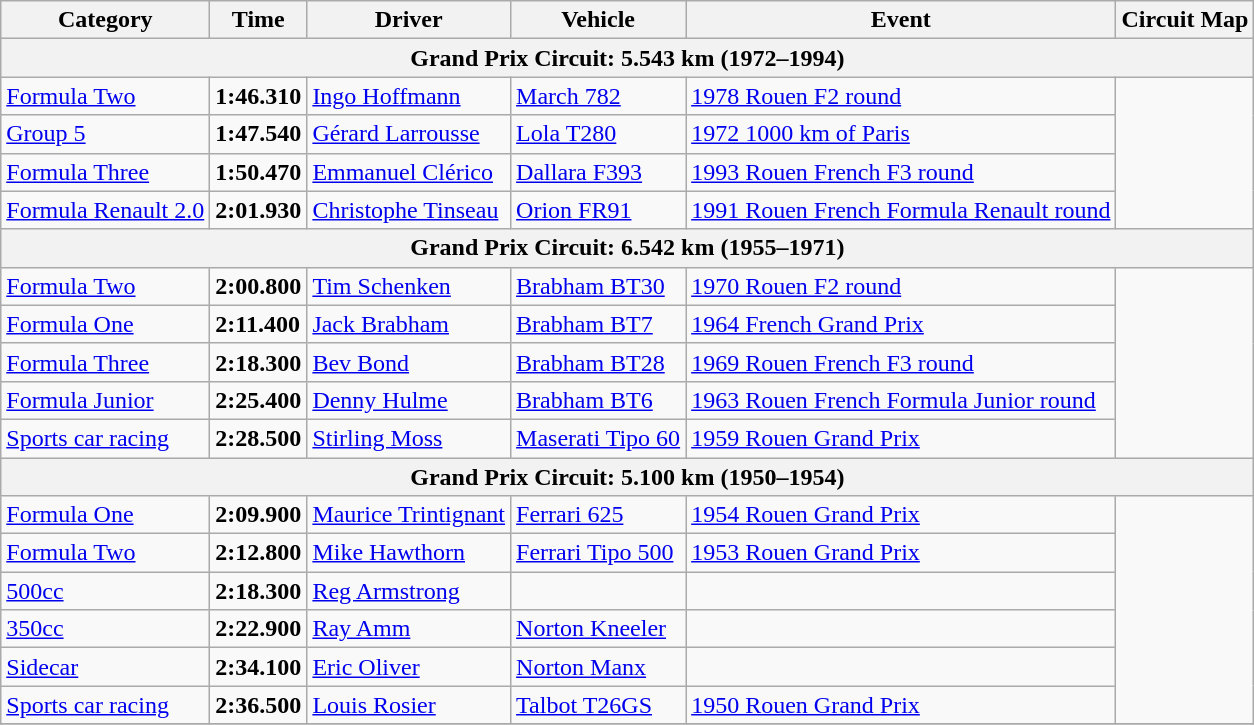<table class=wikitable>
<tr>
<th>Category</th>
<th>Time</th>
<th>Driver</th>
<th>Vehicle</th>
<th>Event</th>
<th>Circuit Map</th>
</tr>
<tr>
<th colspan=6>Grand Prix Circuit: 5.543 km (1972–1994)</th>
</tr>
<tr>
<td><a href='#'>Formula Two</a></td>
<td><strong>1:46.310</strong></td>
<td><a href='#'>Ingo Hoffmann</a></td>
<td><a href='#'>March 782</a></td>
<td><a href='#'>1978 Rouen F2 round</a></td>
<td rowspan=4></td>
</tr>
<tr>
<td><a href='#'>Group 5</a></td>
<td><strong>1:47.540</strong></td>
<td><a href='#'>Gérard Larrousse</a></td>
<td><a href='#'>Lola T280</a></td>
<td><a href='#'>1972 1000 km of Paris</a></td>
</tr>
<tr>
<td><a href='#'>Formula Three</a></td>
<td><strong>1:50.470</strong></td>
<td><a href='#'>Emmanuel Clérico</a></td>
<td><a href='#'>Dallara F393</a></td>
<td><a href='#'>1993 Rouen French F3 round</a></td>
</tr>
<tr>
<td><a href='#'>Formula Renault 2.0</a></td>
<td><strong>2:01.930</strong></td>
<td><a href='#'>Christophe Tinseau</a></td>
<td><a href='#'>Orion FR91</a></td>
<td><a href='#'>1991 Rouen French Formula Renault round</a></td>
</tr>
<tr>
<th colspan=6>Grand Prix Circuit: 6.542 km (1955–1971)</th>
</tr>
<tr>
<td><a href='#'>Formula Two</a></td>
<td><strong>2:00.800</strong></td>
<td><a href='#'>Tim Schenken</a></td>
<td><a href='#'>Brabham BT30</a></td>
<td><a href='#'>1970 Rouen F2 round</a></td>
<td rowspan=5></td>
</tr>
<tr>
<td><a href='#'>Formula One</a></td>
<td><strong>2:11.400</strong></td>
<td><a href='#'>Jack Brabham</a></td>
<td><a href='#'>Brabham BT7</a></td>
<td><a href='#'>1964 French Grand Prix</a></td>
</tr>
<tr>
<td><a href='#'>Formula Three</a></td>
<td><strong>2:18.300</strong></td>
<td><a href='#'>Bev Bond</a></td>
<td><a href='#'>Brabham BT28</a></td>
<td><a href='#'>1969 Rouen French F3 round</a></td>
</tr>
<tr>
<td><a href='#'>Formula Junior</a></td>
<td><strong>2:25.400</strong></td>
<td><a href='#'>Denny Hulme</a></td>
<td><a href='#'>Brabham BT6</a></td>
<td><a href='#'>1963 Rouen French Formula Junior round</a></td>
</tr>
<tr>
<td><a href='#'>Sports car racing</a></td>
<td><strong>2:28.500</strong></td>
<td><a href='#'>Stirling Moss</a></td>
<td><a href='#'>Maserati Tipo 60</a></td>
<td><a href='#'>1959 Rouen Grand Prix</a></td>
</tr>
<tr>
<th colspan=6>Grand Prix Circuit: 5.100 km (1950–1954)</th>
</tr>
<tr>
<td><a href='#'>Formula One</a></td>
<td><strong>2:09.900</strong></td>
<td><a href='#'>Maurice Trintignant</a></td>
<td><a href='#'>Ferrari 625</a></td>
<td><a href='#'>1954 Rouen Grand Prix</a></td>
<td rowspan=6></td>
</tr>
<tr>
<td><a href='#'>Formula Two</a></td>
<td><strong>2:12.800</strong></td>
<td><a href='#'>Mike Hawthorn</a></td>
<td><a href='#'>Ferrari Tipo 500</a></td>
<td><a href='#'>1953 Rouen Grand Prix</a></td>
</tr>
<tr>
<td><a href='#'>500cc</a></td>
<td><strong>2:18.300</strong></td>
<td><a href='#'>Reg Armstrong</a></td>
<td></td>
<td></td>
</tr>
<tr>
<td><a href='#'>350cc</a></td>
<td><strong>2:22.900</strong></td>
<td><a href='#'>Ray Amm</a></td>
<td><a href='#'>Norton Kneeler</a></td>
<td></td>
</tr>
<tr>
<td><a href='#'>Sidecar</a></td>
<td><strong>2:34.100</strong></td>
<td><a href='#'>Eric Oliver</a></td>
<td><a href='#'>Norton Manx</a></td>
<td></td>
</tr>
<tr>
<td><a href='#'>Sports car racing</a></td>
<td><strong>2:36.500</strong></td>
<td><a href='#'>Louis Rosier</a></td>
<td><a href='#'>Talbot T26GS</a></td>
<td><a href='#'>1950 Rouen Grand Prix</a></td>
</tr>
<tr>
</tr>
</table>
